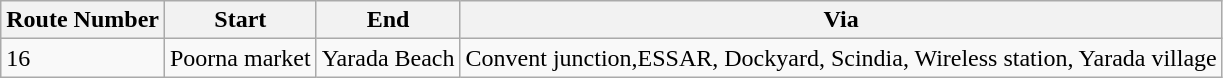<table class="sortable wikitable">
<tr>
<th>Route Number</th>
<th>Start</th>
<th>End</th>
<th>Via</th>
</tr>
<tr>
<td>16</td>
<td>Poorna market</td>
<td>Yarada Beach</td>
<td>Convent junction,ESSAR, Dockyard, Scindia, Wireless station, Yarada village</td>
</tr>
</table>
